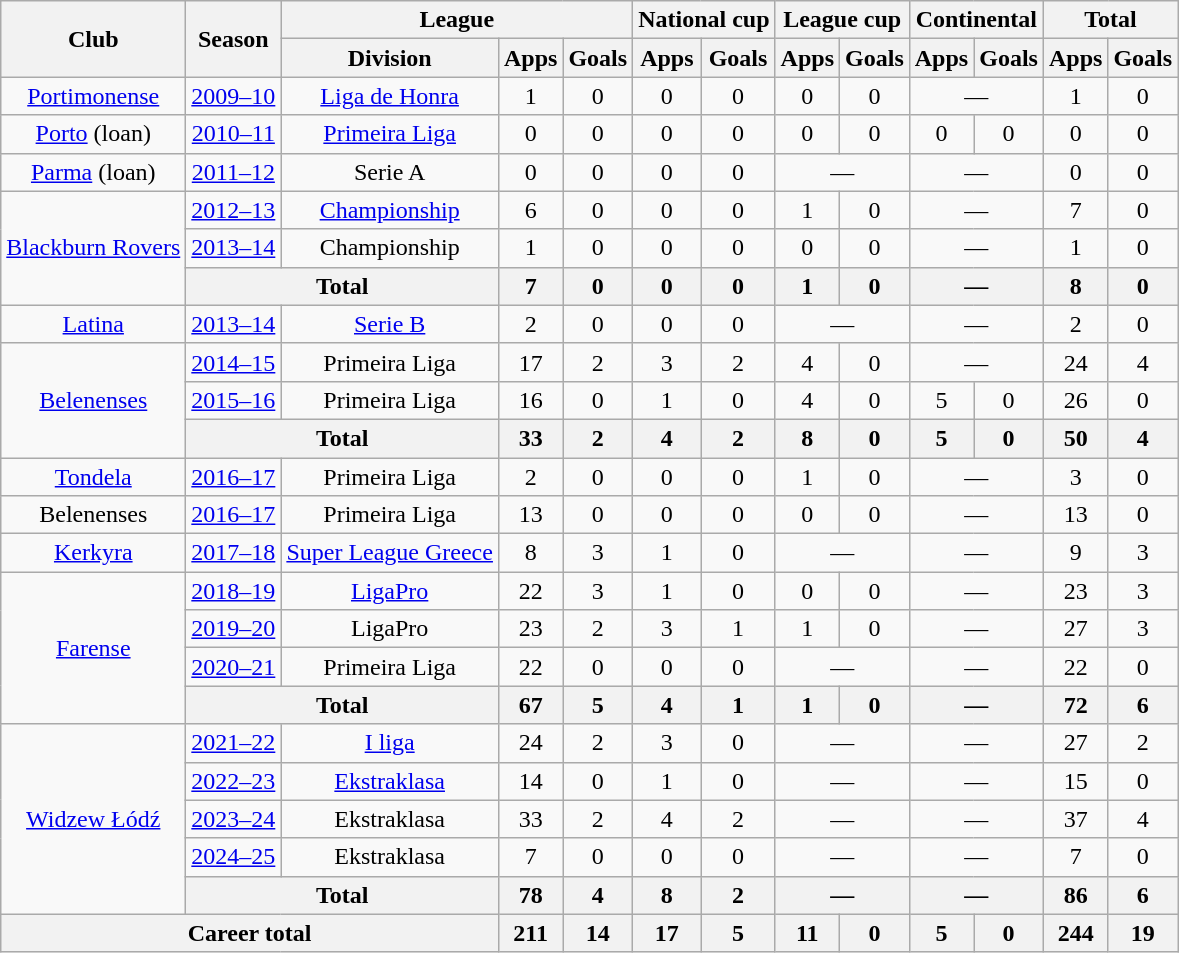<table class="wikitable" style="text-align: center">
<tr>
<th rowspan="2">Club</th>
<th rowspan="2">Season</th>
<th colspan="3">League</th>
<th colspan="2">National cup</th>
<th colspan="2">League cup</th>
<th colspan="2">Continental</th>
<th colspan="2">Total</th>
</tr>
<tr>
<th>Division</th>
<th>Apps</th>
<th>Goals</th>
<th>Apps</th>
<th>Goals</th>
<th>Apps</th>
<th>Goals</th>
<th>Apps</th>
<th>Goals</th>
<th>Apps</th>
<th>Goals</th>
</tr>
<tr>
<td><a href='#'>Portimonense</a></td>
<td><a href='#'>2009–10</a></td>
<td><a href='#'>Liga de Honra</a></td>
<td>1</td>
<td>0</td>
<td>0</td>
<td>0</td>
<td>0</td>
<td>0</td>
<td colspan="2">—</td>
<td>1</td>
<td>0</td>
</tr>
<tr>
<td><a href='#'>Porto</a> (loan)</td>
<td><a href='#'>2010–11</a></td>
<td><a href='#'>Primeira Liga</a></td>
<td>0</td>
<td>0</td>
<td>0</td>
<td>0</td>
<td>0</td>
<td>0</td>
<td>0</td>
<td>0</td>
<td>0</td>
<td>0</td>
</tr>
<tr>
<td><a href='#'>Parma</a> (loan)</td>
<td><a href='#'>2011–12</a></td>
<td>Serie A</td>
<td>0</td>
<td>0</td>
<td>0</td>
<td>0</td>
<td colspan="2">—</td>
<td colspan="2">—</td>
<td>0</td>
<td>0</td>
</tr>
<tr>
<td rowspan="3"><a href='#'>Blackburn Rovers</a></td>
<td><a href='#'>2012–13</a></td>
<td><a href='#'>Championship</a></td>
<td>6</td>
<td>0</td>
<td>0</td>
<td>0</td>
<td>1</td>
<td>0</td>
<td colspan="2">—</td>
<td>7</td>
<td>0</td>
</tr>
<tr>
<td><a href='#'>2013–14</a></td>
<td>Championship</td>
<td>1</td>
<td>0</td>
<td>0</td>
<td>0</td>
<td>0</td>
<td>0</td>
<td colspan="2">—</td>
<td>1</td>
<td>0</td>
</tr>
<tr>
<th colspan="2">Total</th>
<th>7</th>
<th>0</th>
<th>0</th>
<th>0</th>
<th>1</th>
<th>0</th>
<th colspan="2">—</th>
<th>8</th>
<th>0</th>
</tr>
<tr>
<td><a href='#'>Latina</a></td>
<td><a href='#'>2013–14</a></td>
<td><a href='#'>Serie B</a></td>
<td>2</td>
<td>0</td>
<td>0</td>
<td>0</td>
<td colspan="2">—</td>
<td colspan="2">—</td>
<td>2</td>
<td>0</td>
</tr>
<tr>
<td rowspan="3"><a href='#'>Belenenses</a></td>
<td><a href='#'>2014–15</a></td>
<td>Primeira Liga</td>
<td>17</td>
<td>2</td>
<td>3</td>
<td>2</td>
<td>4</td>
<td>0</td>
<td colspan="2">—</td>
<td>24</td>
<td>4</td>
</tr>
<tr>
<td><a href='#'>2015–16</a></td>
<td>Primeira Liga</td>
<td>16</td>
<td>0</td>
<td>1</td>
<td>0</td>
<td>4</td>
<td>0</td>
<td>5</td>
<td>0</td>
<td>26</td>
<td>0</td>
</tr>
<tr>
<th colspan="2">Total</th>
<th>33</th>
<th>2</th>
<th>4</th>
<th>2</th>
<th>8</th>
<th>0</th>
<th>5</th>
<th>0</th>
<th>50</th>
<th>4</th>
</tr>
<tr>
<td><a href='#'>Tondela</a></td>
<td><a href='#'>2016–17</a></td>
<td>Primeira Liga</td>
<td>2</td>
<td>0</td>
<td>0</td>
<td>0</td>
<td>1</td>
<td>0</td>
<td colspan="2">—</td>
<td>3</td>
<td>0</td>
</tr>
<tr>
<td>Belenenses</td>
<td><a href='#'>2016–17</a></td>
<td>Primeira Liga</td>
<td>13</td>
<td>0</td>
<td>0</td>
<td>0</td>
<td>0</td>
<td>0</td>
<td colspan="2">—</td>
<td>13</td>
<td>0</td>
</tr>
<tr>
<td><a href='#'>Kerkyra</a></td>
<td><a href='#'>2017–18</a></td>
<td><a href='#'>Super League Greece</a></td>
<td>8</td>
<td>3</td>
<td>1</td>
<td>0</td>
<td colspan="2">—</td>
<td colspan="2">—</td>
<td>9</td>
<td>3</td>
</tr>
<tr>
<td rowspan="4"><a href='#'>Farense</a></td>
<td><a href='#'>2018–19</a></td>
<td><a href='#'>LigaPro</a></td>
<td>22</td>
<td>3</td>
<td>1</td>
<td>0</td>
<td>0</td>
<td>0</td>
<td colspan="2">—</td>
<td>23</td>
<td>3</td>
</tr>
<tr>
<td><a href='#'>2019–20</a></td>
<td>LigaPro</td>
<td>23</td>
<td>2</td>
<td>3</td>
<td>1</td>
<td>1</td>
<td>0</td>
<td colspan="2">—</td>
<td>27</td>
<td>3</td>
</tr>
<tr>
<td><a href='#'>2020–21</a></td>
<td>Primeira Liga</td>
<td>22</td>
<td>0</td>
<td>0</td>
<td>0</td>
<td colspan="2">—</td>
<td colspan="2">—</td>
<td>22</td>
<td>0</td>
</tr>
<tr>
<th colspan="2">Total</th>
<th>67</th>
<th>5</th>
<th>4</th>
<th>1</th>
<th>1</th>
<th>0</th>
<th colspan="2">—</th>
<th>72</th>
<th>6</th>
</tr>
<tr>
<td rowspan="5"><a href='#'>Widzew Łódź</a></td>
<td><a href='#'>2021–22</a></td>
<td><a href='#'>I liga</a></td>
<td>24</td>
<td>2</td>
<td>3</td>
<td>0</td>
<td colspan="2">—</td>
<td colspan="2">—</td>
<td>27</td>
<td>2</td>
</tr>
<tr>
<td><a href='#'>2022–23</a></td>
<td><a href='#'>Ekstraklasa</a></td>
<td>14</td>
<td>0</td>
<td>1</td>
<td>0</td>
<td colspan="2">—</td>
<td colspan="2">—</td>
<td>15</td>
<td>0</td>
</tr>
<tr>
<td><a href='#'>2023–24</a></td>
<td>Ekstraklasa</td>
<td>33</td>
<td>2</td>
<td>4</td>
<td>2</td>
<td colspan="2">—</td>
<td colspan="2">—</td>
<td>37</td>
<td>4</td>
</tr>
<tr>
<td><a href='#'>2024–25</a></td>
<td>Ekstraklasa</td>
<td>7</td>
<td>0</td>
<td>0</td>
<td>0</td>
<td colspan="2">—</td>
<td colspan="2">—</td>
<td>7</td>
<td>0</td>
</tr>
<tr>
<th colspan="2">Total</th>
<th>78</th>
<th>4</th>
<th>8</th>
<th>2</th>
<th colspan="2">—</th>
<th colspan="2">—</th>
<th>86</th>
<th>6</th>
</tr>
<tr>
<th colspan="3">Career total</th>
<th>211</th>
<th>14</th>
<th>17</th>
<th>5</th>
<th>11</th>
<th>0</th>
<th>5</th>
<th>0</th>
<th>244</th>
<th>19</th>
</tr>
</table>
